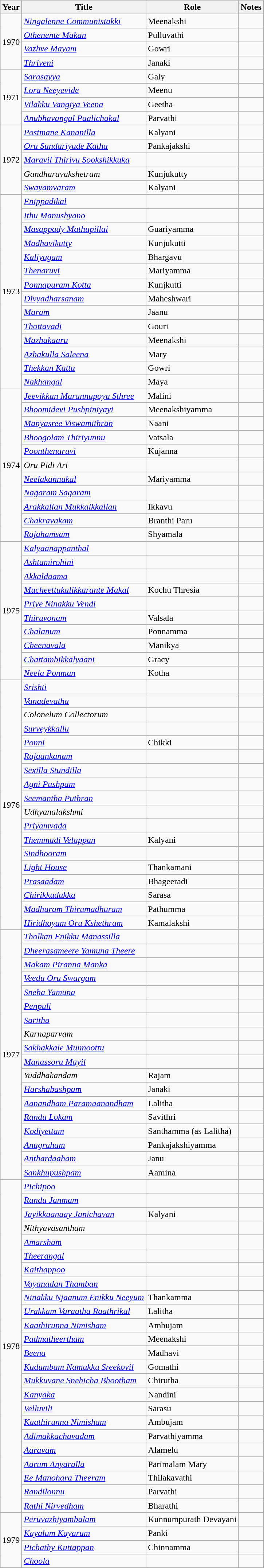<table class="wikitable sortable">
<tr>
<th>Year</th>
<th>Title</th>
<th>Role</th>
<th class="unsortable">Notes</th>
</tr>
<tr>
<td rowspan=4>1970</td>
<td><em><a href='#'>Ningalenne Communistakki</a></em></td>
<td>Meenakshi</td>
<td></td>
</tr>
<tr>
<td><em><a href='#'>Othenente Makan</a></em></td>
<td>Pulluvathi</td>
<td></td>
</tr>
<tr>
<td><em><a href='#'>Vazhve Mayam</a></em></td>
<td>Gowri</td>
<td></td>
</tr>
<tr>
<td><em><a href='#'>Thriveni</a></em></td>
<td>Janaki</td>
<td></td>
</tr>
<tr>
<td rowspan=4>1971</td>
<td><em><a href='#'>Sarasayya</a></em></td>
<td>Galy</td>
<td></td>
</tr>
<tr>
<td><em><a href='#'>Lora Neeyevide</a></em></td>
<td>Meenu</td>
<td></td>
</tr>
<tr>
<td><em><a href='#'>Vilakku Vangiya Veena</a></em></td>
<td>Geetha</td>
<td></td>
</tr>
<tr>
<td><em><a href='#'>Anubhavangal Paalichakal</a></em></td>
<td>Parvathi</td>
<td></td>
</tr>
<tr>
<td rowspan=5>1972</td>
<td><em><a href='#'>Postmane Kananilla</a></em></td>
<td>Kalyani</td>
<td></td>
</tr>
<tr>
<td><em><a href='#'>Oru Sundariyude Katha</a></em></td>
<td>Pankajakshi</td>
<td></td>
</tr>
<tr>
<td><em><a href='#'>Maravil Thirivu Sookshikkuka</a></em></td>
<td></td>
<td></td>
</tr>
<tr>
<td><em>Gandharavakshetram</em></td>
<td>Kunjukutty</td>
<td></td>
</tr>
<tr>
<td><em><a href='#'>Swayamvaram</a></em></td>
<td>Kalyani</td>
<td></td>
</tr>
<tr>
<td rowspan=14>1973</td>
<td><em><a href='#'>Enippadikal</a></em></td>
<td></td>
<td></td>
</tr>
<tr>
<td><em><a href='#'>Ithu Manushyano</a></em></td>
<td></td>
<td></td>
</tr>
<tr>
<td><em><a href='#'>Masappady Mathupillai</a></em></td>
<td>Guariyamma</td>
<td></td>
</tr>
<tr>
<td><em><a href='#'>Madhavikutty</a></em></td>
<td>Kunjukutti</td>
<td></td>
</tr>
<tr>
<td><em><a href='#'>Kaliyugam</a></em></td>
<td>Bhargavu</td>
<td></td>
</tr>
<tr>
<td><em><a href='#'>Thenaruvi</a></em></td>
<td>Mariyamma</td>
<td></td>
</tr>
<tr>
<td><em><a href='#'>Ponnapuram Kotta</a></em></td>
<td>Kunjkutti</td>
<td></td>
</tr>
<tr>
<td><em><a href='#'>Divyadharsanam</a></em></td>
<td>Maheshwari</td>
<td></td>
</tr>
<tr>
<td><em><a href='#'>Maram</a></em></td>
<td>Jaanu</td>
<td></td>
</tr>
<tr>
<td><em><a href='#'>Thottavadi</a></em></td>
<td>Gouri</td>
<td></td>
</tr>
<tr>
<td><em><a href='#'>Mazhakaaru</a></em></td>
<td>Meenakshi</td>
<td></td>
</tr>
<tr>
<td><em><a href='#'>Azhakulla Saleena</a></em></td>
<td>Mary</td>
<td></td>
</tr>
<tr>
<td><em><a href='#'>Thekkan Kattu</a></em></td>
<td>Gowri</td>
<td></td>
</tr>
<tr>
<td><em><a href='#'>Nakhangal</a></em></td>
<td>Maya</td>
<td></td>
</tr>
<tr>
<td rowspan=11>1974</td>
<td><em><a href='#'>Jeevikkan Marannupoya Sthree</a></em></td>
<td>Malini</td>
<td></td>
</tr>
<tr>
<td><em><a href='#'>Bhoomidevi Pushpiniyayi</a></em></td>
<td>Meenakshiyamma</td>
<td></td>
</tr>
<tr>
<td><em><a href='#'>Manyasree Viswamithran</a></em></td>
<td>Naani</td>
<td></td>
</tr>
<tr>
<td><em><a href='#'>Bhoogolam Thiriyunnu</a></em></td>
<td>Vatsala</td>
<td></td>
</tr>
<tr>
<td><em><a href='#'>Poonthenaruvi</a></em></td>
<td>Kujanna</td>
<td></td>
</tr>
<tr>
<td><em>Oru Pidi Ari</em></td>
<td></td>
<td></td>
</tr>
<tr>
<td><em><a href='#'>Neelakannukal</a></em></td>
<td>Mariyamma</td>
<td></td>
</tr>
<tr>
<td><em><a href='#'>Nagaram Sagaram</a></em></td>
<td></td>
<td></td>
</tr>
<tr>
<td><em><a href='#'>Arakkallan Mukkalkkallan</a></em></td>
<td>Ikkavu</td>
<td></td>
</tr>
<tr>
<td><em><a href='#'>Chakravakam</a></em></td>
<td>Branthi Paru</td>
<td></td>
</tr>
<tr>
<td><em><a href='#'>Rajahamsam</a></em></td>
<td>Shyamala</td>
<td></td>
</tr>
<tr>
<td rowspan=10>1975</td>
<td><em><a href='#'>Kalyaanappanthal</a></em></td>
<td></td>
<td></td>
</tr>
<tr>
<td><em><a href='#'>Ashtamirohini</a></em></td>
<td></td>
<td></td>
</tr>
<tr>
<td><em><a href='#'>Akkaldaama</a></em></td>
<td></td>
</tr>
<tr>
<td><em><a href='#'>Mucheettukalikkarante Makal</a></em></td>
<td>Kochu Thresia</td>
<td></td>
</tr>
<tr>
<td><em><a href='#'>Priye Ninakku Vendi</a></em></td>
<td></td>
<td></td>
</tr>
<tr>
<td><em><a href='#'>Thiruvonam</a></em></td>
<td>Valsala</td>
<td></td>
</tr>
<tr>
<td><em><a href='#'>Chalanum</a></em></td>
<td>Ponnamma</td>
<td></td>
</tr>
<tr>
<td><em><a href='#'>Cheenavala</a></em></td>
<td>Manikya</td>
<td></td>
</tr>
<tr>
<td><em><a href='#'>Chattambikkalyaani</a></em></td>
<td>Gracy</td>
<td></td>
</tr>
<tr>
<td><em><a href='#'>Neela Ponman</a></em></td>
<td>Kotha</td>
<td></td>
</tr>
<tr>
<td rowspan=18>1976</td>
<td><em><a href='#'>Srishti</a></em></td>
<td></td>
<td></td>
</tr>
<tr>
<td><em><a href='#'>Vanadevatha</a></em></td>
<td></td>
<td></td>
</tr>
<tr>
<td><em>Colonelum Collectorum</em></td>
<td></td>
<td></td>
</tr>
<tr>
<td><em><a href='#'>Surveykkallu</a></em></td>
<td></td>
<td></td>
</tr>
<tr>
<td><em><a href='#'>Ponni</a></em></td>
<td>Chikki</td>
<td></td>
</tr>
<tr>
<td><em><a href='#'>Rajaankanam</a></em></td>
<td></td>
<td></td>
</tr>
<tr>
<td><em><a href='#'>Sexilla Stundilla</a></em></td>
<td></td>
<td></td>
</tr>
<tr>
<td><em><a href='#'>Agni Pushpam</a></em></td>
<td></td>
<td></td>
</tr>
<tr>
<td><em><a href='#'>Seemantha Puthran</a></em></td>
<td></td>
<td></td>
</tr>
<tr>
<td><em>Udhyanalakshmi</em></td>
<td></td>
<td></td>
</tr>
<tr>
<td><em><a href='#'>Priyamvada</a></em></td>
<td></td>
<td></td>
</tr>
<tr>
<td><em><a href='#'>Themmadi Velappan</a></em></td>
<td>Kalyani</td>
<td></td>
</tr>
<tr>
<td><em><a href='#'>Sindhooram</a></em></td>
<td></td>
<td></td>
</tr>
<tr>
<td><em><a href='#'>Light House</a></em></td>
<td>Thankamani</td>
<td></td>
</tr>
<tr>
<td><em><a href='#'>Prasaadam</a></em></td>
<td>Bhageeradi</td>
<td></td>
</tr>
<tr>
<td><em><a href='#'>Chirikkudukka</a></em></td>
<td>Sarasa</td>
<td></td>
</tr>
<tr>
<td><em><a href='#'>Madhuram Thirumadhuram</a></em></td>
<td>Pathumma</td>
<td></td>
</tr>
<tr>
<td><em><a href='#'>Hiridhayam Oru Kshethram</a></em></td>
<td>Kamalakshi</td>
<td></td>
</tr>
<tr>
<td rowspan=18>1977</td>
<td><em><a href='#'>Tholkan Enikku Manassilla</a></em></td>
<td></td>
<td></td>
</tr>
<tr>
<td><em><a href='#'>Dheerasameere Yamuna Theere</a></em></td>
<td></td>
<td></td>
</tr>
<tr>
<td><em><a href='#'>Makam Piranna Manka</a></em></td>
<td></td>
<td></td>
</tr>
<tr>
<td><em><a href='#'>Veedu Oru Swargam</a></em></td>
<td></td>
<td></td>
</tr>
<tr>
<td><em><a href='#'>Sneha Yamuna</a></em></td>
<td></td>
<td></td>
</tr>
<tr>
<td><em><a href='#'>Penpuli</a></em></td>
<td></td>
<td></td>
</tr>
<tr>
<td><em><a href='#'>Saritha</a></em></td>
<td></td>
<td></td>
</tr>
<tr>
<td><em>Karnaparvam</em></td>
<td></td>
<td></td>
</tr>
<tr>
<td><em><a href='#'>Sakhakkale Munnoottu</a></em></td>
<td></td>
<td></td>
</tr>
<tr>
<td><em><a href='#'>Manassoru Mayil</a></em></td>
<td></td>
<td></td>
</tr>
<tr>
<td><em>Yuddhakandam</em></td>
<td>Rajam</td>
<td></td>
</tr>
<tr>
<td><em><a href='#'>Harshabashpam</a></em></td>
<td>Janaki</td>
<td></td>
</tr>
<tr>
<td><em><a href='#'>Aanandham Paramaanandham</a></em></td>
<td>Lalitha</td>
<td></td>
</tr>
<tr>
<td><em><a href='#'>Randu Lokam</a></em></td>
<td>Savithri</td>
<td></td>
</tr>
<tr>
<td><em><a href='#'>Kodiyettam</a></em></td>
<td>Santhamma (as Lalitha)</td>
<td></td>
</tr>
<tr>
<td><em><a href='#'>Anugraham</a></em></td>
<td>Pankajakshiyamma</td>
<td></td>
</tr>
<tr>
<td><em><a href='#'>Anthardaaham</a></em></td>
<td>Janu</td>
<td></td>
</tr>
<tr>
<td><em><a href='#'>Sankhupushpam</a></em></td>
<td>Aamina</td>
<td></td>
</tr>
<tr>
<td rowspan=24>1978</td>
<td><em><a href='#'>Pichipoo</a></em></td>
<td></td>
<td></td>
</tr>
<tr>
<td><em><a href='#'>Randu Janmam</a></em></td>
<td></td>
<td></td>
</tr>
<tr>
<td><em><a href='#'>Jayikkaanaay Janichavan</a></em></td>
<td>Kalyani</td>
<td></td>
</tr>
<tr>
<td><em>Nithyavasantham</em></td>
<td></td>
<td></td>
</tr>
<tr>
<td><em><a href='#'>Amarsham</a></em></td>
<td></td>
<td></td>
</tr>
<tr>
<td><em><a href='#'>Theerangal</a></em></td>
<td></td>
<td></td>
</tr>
<tr>
<td><em><a href='#'>Kaithappoo</a></em></td>
<td></td>
<td></td>
</tr>
<tr>
<td><em><a href='#'>Vayanadan Thamban</a></em></td>
<td></td>
<td></td>
</tr>
<tr>
<td><em><a href='#'>Ninakku Njaanum Enikku Neeyum</a></em></td>
<td>Thankamma</td>
<td></td>
</tr>
<tr>
<td><em><a href='#'>Urakkam Varaatha Raathrikal</a></em></td>
<td>Lalitha</td>
<td></td>
</tr>
<tr>
<td><em><a href='#'>Kaathirunna Nimisham</a></em></td>
<td>Ambujam</td>
<td></td>
</tr>
<tr>
<td><em><a href='#'>Padmatheertham</a></em></td>
<td>Meenakshi</td>
<td></td>
</tr>
<tr>
<td><em><a href='#'>Beena</a></em></td>
<td>Madhavi</td>
<td></td>
</tr>
<tr>
<td><em><a href='#'>Kudumbam Namukku Sreekovil</a></em></td>
<td>Gomathi</td>
<td></td>
</tr>
<tr>
<td><em><a href='#'>Mukkuvane Snehicha Bhootham</a></em></td>
<td>Chirutha</td>
<td></td>
</tr>
<tr>
<td><em><a href='#'>Kanyaka</a></em></td>
<td>Nandini</td>
<td></td>
</tr>
<tr>
<td><em><a href='#'>Velluvili</a></em></td>
<td>Sarasu</td>
<td></td>
</tr>
<tr>
<td><em><a href='#'>Kaathirunna Nimisham</a></em></td>
<td>Ambujam</td>
<td></td>
</tr>
<tr>
<td><em><a href='#'>Adimakkachavadam</a></em></td>
<td>Parvathiyamma</td>
<td></td>
</tr>
<tr>
<td><em><a href='#'>Aaravam</a></em></td>
<td>Alamelu</td>
<td></td>
</tr>
<tr>
<td><em><a href='#'>Aarum Anyaralla</a></em></td>
<td>Parimalam Mary</td>
<td></td>
</tr>
<tr>
<td><em><a href='#'>Ee Manohara Theeram</a></em></td>
<td>Thilakavathi</td>
<td></td>
</tr>
<tr>
<td><em><a href='#'>Randilonnu</a></em></td>
<td>Parvathi</td>
<td></td>
</tr>
<tr>
<td><em><a href='#'>Rathi Nirvedham</a></em></td>
<td>Bharathi</td>
<td></td>
</tr>
<tr>
<td rowspan=4>1979</td>
<td><em><a href='#'>Peruvazhiyambalam</a></em></td>
<td>Kunnumpurath Devayani</td>
<td></td>
</tr>
<tr>
<td><em><a href='#'>Kayalum Kayarum</a></em></td>
<td>Panki</td>
<td></td>
</tr>
<tr>
<td><em><a href='#'>Pichathy Kuttappan</a></em></td>
<td>Chinnamma</td>
<td></td>
</tr>
<tr>
<td><em><a href='#'>Choola</a></em></td>
<td></td>
<td></td>
</tr>
<tr>
</tr>
</table>
